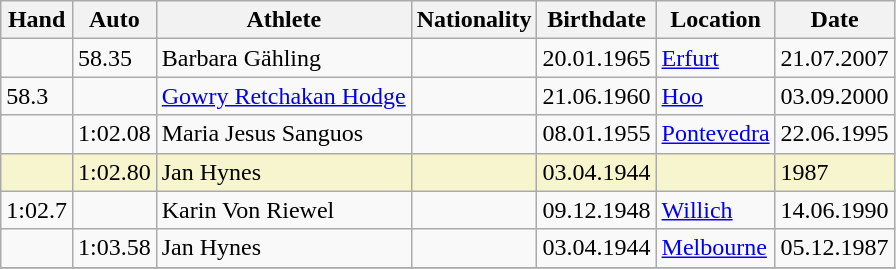<table class="wikitable">
<tr>
<th>Hand</th>
<th>Auto</th>
<th>Athlete</th>
<th>Nationality</th>
<th>Birthdate</th>
<th>Location</th>
<th>Date</th>
</tr>
<tr>
<td></td>
<td>58.35</td>
<td>Barbara Gähling</td>
<td></td>
<td>20.01.1965</td>
<td><a href='#'>Erfurt</a></td>
<td>21.07.2007</td>
</tr>
<tr>
<td>58.3</td>
<td></td>
<td><a href='#'>Gowry Retchakan Hodge</a></td>
<td></td>
<td>21.06.1960</td>
<td><a href='#'>Hoo</a></td>
<td>03.09.2000</td>
</tr>
<tr>
<td></td>
<td>1:02.08</td>
<td>Maria Jesus Sanguos</td>
<td></td>
<td>08.01.1955</td>
<td><a href='#'>Pontevedra</a></td>
<td>22.06.1995</td>
</tr>
<tr bgcolor=#f6F5CE>
<td></td>
<td>1:02.80</td>
<td>Jan Hynes</td>
<td></td>
<td>03.04.1944</td>
<td></td>
<td>1987</td>
</tr>
<tr>
<td>1:02.7</td>
<td></td>
<td>Karin Von Riewel</td>
<td></td>
<td>09.12.1948</td>
<td><a href='#'>Willich</a></td>
<td>14.06.1990</td>
</tr>
<tr>
<td></td>
<td>1:03.58</td>
<td>Jan Hynes</td>
<td></td>
<td>03.04.1944</td>
<td><a href='#'>Melbourne</a></td>
<td>05.12.1987</td>
</tr>
<tr>
</tr>
</table>
